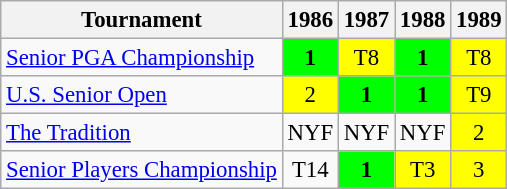<table class="wikitable" style="font-size:95%;text-align:center;">
<tr>
<th>Tournament</th>
<th>1986</th>
<th>1987</th>
<th>1988</th>
<th>1989</th>
</tr>
<tr>
<td align="left"><a href='#'>Senior PGA Championship</a></td>
<td style="background:lime;"><strong>1</strong></td>
<td style="background:yellow;">T8</td>
<td style="background:lime;"><strong>1</strong></td>
<td style="background:yellow;">T8</td>
</tr>
<tr>
<td align="left"><a href='#'>U.S. Senior Open</a></td>
<td style="background:yellow;">2</td>
<td style="background:lime;"><strong>1</strong></td>
<td style="background:lime;"><strong>1</strong></td>
<td style="background:yellow;">T9</td>
</tr>
<tr>
<td align="left"><a href='#'>The Tradition</a></td>
<td>NYF</td>
<td>NYF</td>
<td>NYF</td>
<td style="background:yellow;">2</td>
</tr>
<tr>
<td align="left"><a href='#'>Senior Players Championship</a></td>
<td>T14</td>
<td style="background:lime;"><strong>1</strong></td>
<td style="background:yellow;">T3</td>
<td style="background:yellow;">3</td>
</tr>
</table>
